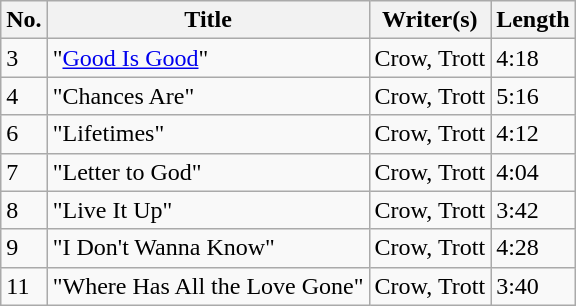<table class="wikitable">
<tr>
<th>No.</th>
<th>Title</th>
<th>Writer(s)</th>
<th>Length</th>
</tr>
<tr>
<td>3</td>
<td>"<a href='#'>Good Is Good</a>"</td>
<td>Crow, Trott</td>
<td>4:18</td>
</tr>
<tr>
<td>4</td>
<td>"Chances Are"</td>
<td>Crow, Trott</td>
<td>5:16</td>
</tr>
<tr>
<td>6</td>
<td>"Lifetimes"</td>
<td>Crow, Trott</td>
<td>4:12</td>
</tr>
<tr>
<td>7</td>
<td>"Letter to God"</td>
<td>Crow, Trott</td>
<td>4:04</td>
</tr>
<tr>
<td>8</td>
<td>"Live It Up"</td>
<td>Crow, Trott</td>
<td>3:42</td>
</tr>
<tr>
<td>9</td>
<td>"I Don't Wanna Know"</td>
<td>Crow, Trott</td>
<td>4:28</td>
</tr>
<tr>
<td>11</td>
<td>"Where Has All the Love Gone"</td>
<td>Crow, Trott</td>
<td>3:40</td>
</tr>
</table>
